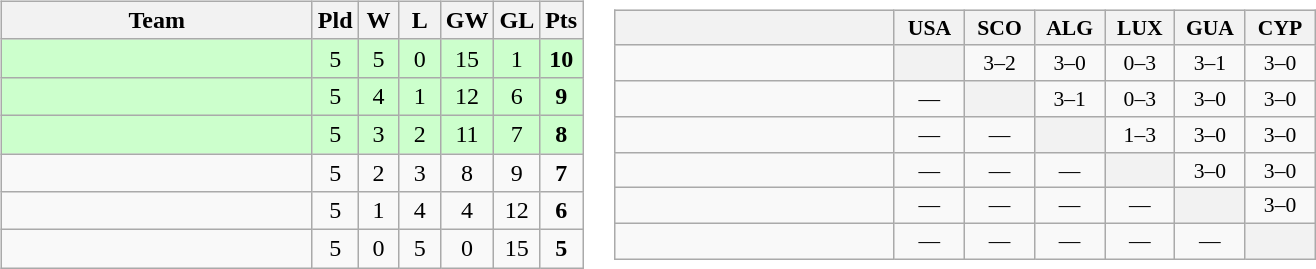<table>
<tr>
<td><br><table class="wikitable" style="text-align:center">
<tr>
<th width=200>Team</th>
<th width=20>Pld</th>
<th width=20>W</th>
<th width=20>L</th>
<th width=20>GW</th>
<th width=20>GL</th>
<th width=20>Pts</th>
</tr>
<tr bgcolor=ccffcc>
<td style="text-align:left;"></td>
<td>5</td>
<td>5</td>
<td>0</td>
<td>15</td>
<td>1</td>
<td><strong>10</strong></td>
</tr>
<tr bgcolor=ccffcc>
<td style="text-align:left;"></td>
<td>5</td>
<td>4</td>
<td>1</td>
<td>12</td>
<td>6</td>
<td><strong>9</strong></td>
</tr>
<tr bgcolor=ccffcc>
<td style="text-align:left;"></td>
<td>5</td>
<td>3</td>
<td>2</td>
<td>11</td>
<td>7</td>
<td><strong>8</strong></td>
</tr>
<tr>
<td style="text-align:left;"></td>
<td>5</td>
<td>2</td>
<td>3</td>
<td>8</td>
<td>9</td>
<td><strong>7</strong></td>
</tr>
<tr>
<td style="text-align:left;"></td>
<td>5</td>
<td>1</td>
<td>4</td>
<td>4</td>
<td>12</td>
<td><strong>6</strong></td>
</tr>
<tr>
<td style="text-align:left;"></td>
<td>5</td>
<td>0</td>
<td>5</td>
<td>0</td>
<td>15</td>
<td><strong>5</strong></td>
</tr>
</table>
</td>
<td><br><table class="wikitable" style="text-align:center; font-size:90%">
<tr>
<th width="180"> </th>
<th width="40">USA</th>
<th width="40">SCO</th>
<th width="40">ALG</th>
<th width="40">LUX</th>
<th width="40">GUA</th>
<th width="40">CYP</th>
</tr>
<tr>
<td style="text-align:left;"></td>
<th></th>
<td>3–2</td>
<td>3–0</td>
<td>0–3</td>
<td>3–1</td>
<td>3–0</td>
</tr>
<tr>
<td style="text-align:left;"></td>
<td>—</td>
<th></th>
<td>3–1</td>
<td>0–3</td>
<td>3–0</td>
<td>3–0</td>
</tr>
<tr>
<td style="text-align:left;"></td>
<td>—</td>
<td>—</td>
<th></th>
<td>1–3</td>
<td>3–0</td>
<td>3–0</td>
</tr>
<tr>
<td style="text-align:left;"></td>
<td>—</td>
<td>—</td>
<td>—</td>
<th></th>
<td>3–0</td>
<td>3–0</td>
</tr>
<tr>
<td style="text-align:left;"></td>
<td>—</td>
<td>—</td>
<td>—</td>
<td>—</td>
<th></th>
<td>3–0</td>
</tr>
<tr>
<td style="text-align:left;"></td>
<td>—</td>
<td>—</td>
<td>—</td>
<td>—</td>
<td>—</td>
<th></th>
</tr>
</table>
</td>
</tr>
</table>
